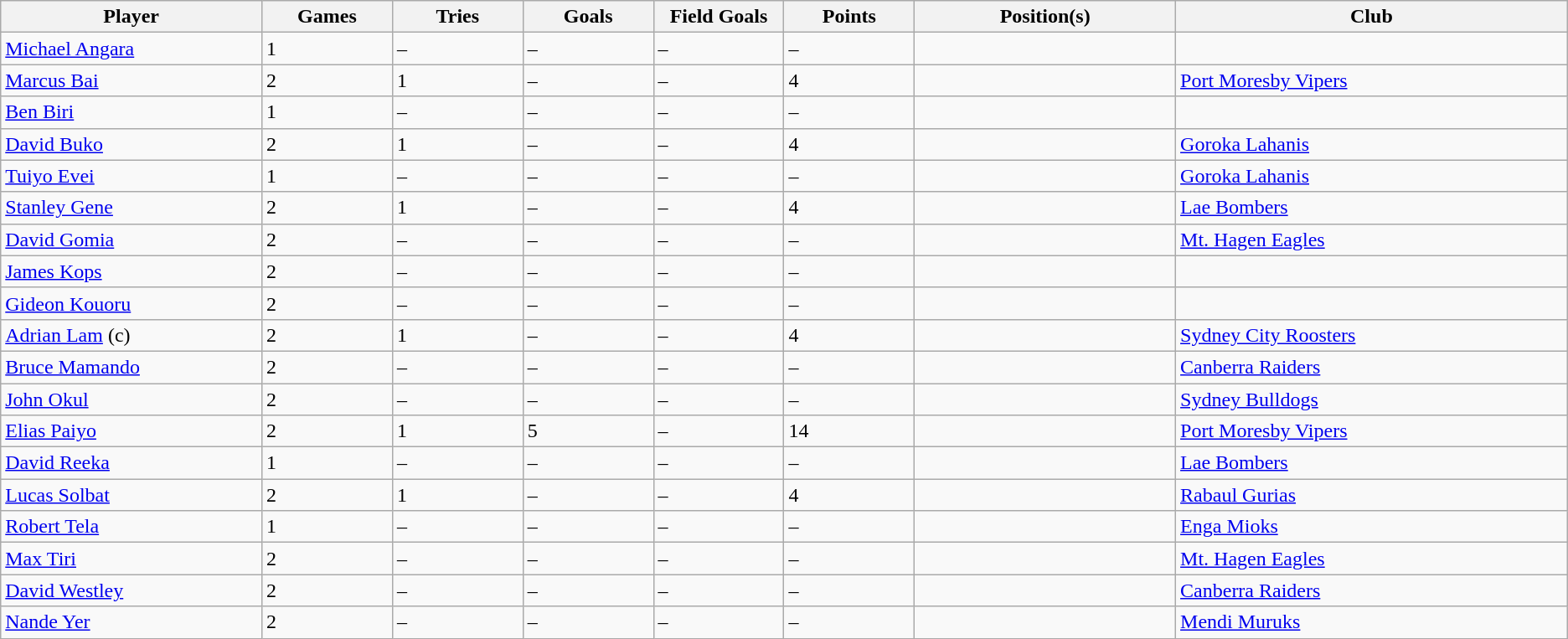<table class="wikitable sortable">
<tr>
<th width=10%>Player</th>
<th width=5%>Games</th>
<th width=5%>Tries</th>
<th width=5%>Goals</th>
<th width=5%>Field Goals</th>
<th width=5%>Points</th>
<th width=10%>Position(s)</th>
<th width=15%>Club</th>
</tr>
<tr>
<td><a href='#'>Michael Angara</a></td>
<td>1</td>
<td>–</td>
<td>–</td>
<td>–</td>
<td>–</td>
<td></td>
<td></td>
</tr>
<tr>
<td><a href='#'>Marcus Bai</a></td>
<td>2</td>
<td>1</td>
<td>–</td>
<td>–</td>
<td>4</td>
<td></td>
<td> <a href='#'>Port Moresby Vipers</a></td>
</tr>
<tr>
<td><a href='#'>Ben Biri</a></td>
<td>1</td>
<td>–</td>
<td>–</td>
<td>–</td>
<td>–</td>
<td></td>
<td></td>
</tr>
<tr>
<td><a href='#'>David Buko</a></td>
<td>2</td>
<td>1</td>
<td>–</td>
<td>–</td>
<td>4</td>
<td></td>
<td> <a href='#'>Goroka Lahanis</a></td>
</tr>
<tr>
<td><a href='#'>Tuiyo Evei</a></td>
<td>1</td>
<td>–</td>
<td>–</td>
<td>–</td>
<td>–</td>
<td></td>
<td> <a href='#'>Goroka Lahanis</a></td>
</tr>
<tr>
<td><a href='#'>Stanley Gene</a></td>
<td>2</td>
<td>1</td>
<td>–</td>
<td>–</td>
<td>4</td>
<td></td>
<td> <a href='#'>Lae Bombers</a></td>
</tr>
<tr>
<td><a href='#'>David Gomia</a></td>
<td>2</td>
<td>–</td>
<td>–</td>
<td>–</td>
<td>–</td>
<td></td>
<td><a href='#'>Mt. Hagen Eagles</a></td>
</tr>
<tr>
<td><a href='#'>James Kops</a></td>
<td>2</td>
<td>–</td>
<td>–</td>
<td>–</td>
<td>–</td>
<td></td>
<td></td>
</tr>
<tr>
<td><a href='#'>Gideon Kouoru</a></td>
<td>2</td>
<td>–</td>
<td>–</td>
<td>–</td>
<td>–</td>
<td></td>
<td></td>
</tr>
<tr>
<td><a href='#'>Adrian Lam</a> (c)</td>
<td>2</td>
<td>1</td>
<td>–</td>
<td>–</td>
<td>4</td>
<td></td>
<td> <a href='#'>Sydney City Roosters</a></td>
</tr>
<tr>
<td><a href='#'>Bruce Mamando</a></td>
<td>2</td>
<td>–</td>
<td>–</td>
<td>–</td>
<td>–</td>
<td></td>
<td> <a href='#'>Canberra Raiders</a></td>
</tr>
<tr>
<td><a href='#'>John Okul</a></td>
<td>2</td>
<td>–</td>
<td>–</td>
<td>–</td>
<td>–</td>
<td></td>
<td> <a href='#'>Sydney Bulldogs</a></td>
</tr>
<tr>
<td><a href='#'>Elias Paiyo</a></td>
<td>2</td>
<td>1</td>
<td>5</td>
<td>–</td>
<td>14</td>
<td></td>
<td> <a href='#'>Port Moresby Vipers</a></td>
</tr>
<tr>
<td><a href='#'>David Reeka</a></td>
<td>1</td>
<td>–</td>
<td>–</td>
<td>–</td>
<td>–</td>
<td></td>
<td> <a href='#'>Lae Bombers</a></td>
</tr>
<tr>
<td><a href='#'>Lucas Solbat</a></td>
<td>2</td>
<td>1</td>
<td>–</td>
<td>–</td>
<td>4</td>
<td></td>
<td> <a href='#'>Rabaul Gurias</a></td>
</tr>
<tr>
<td><a href='#'>Robert Tela</a></td>
<td>1</td>
<td>–</td>
<td>–</td>
<td>–</td>
<td>–</td>
<td></td>
<td> <a href='#'>Enga Mioks</a></td>
</tr>
<tr>
<td><a href='#'>Max Tiri</a></td>
<td>2</td>
<td>–</td>
<td>–</td>
<td>–</td>
<td>–</td>
<td></td>
<td> <a href='#'>Mt. Hagen Eagles</a></td>
</tr>
<tr>
<td><a href='#'>David Westley</a></td>
<td>2</td>
<td>–</td>
<td>–</td>
<td>–</td>
<td>–</td>
<td></td>
<td> <a href='#'>Canberra Raiders</a></td>
</tr>
<tr>
<td><a href='#'>Nande Yer</a></td>
<td>2</td>
<td>–</td>
<td>–</td>
<td>–</td>
<td>–</td>
<td></td>
<td> <a href='#'>Mendi Muruks</a></td>
</tr>
</table>
